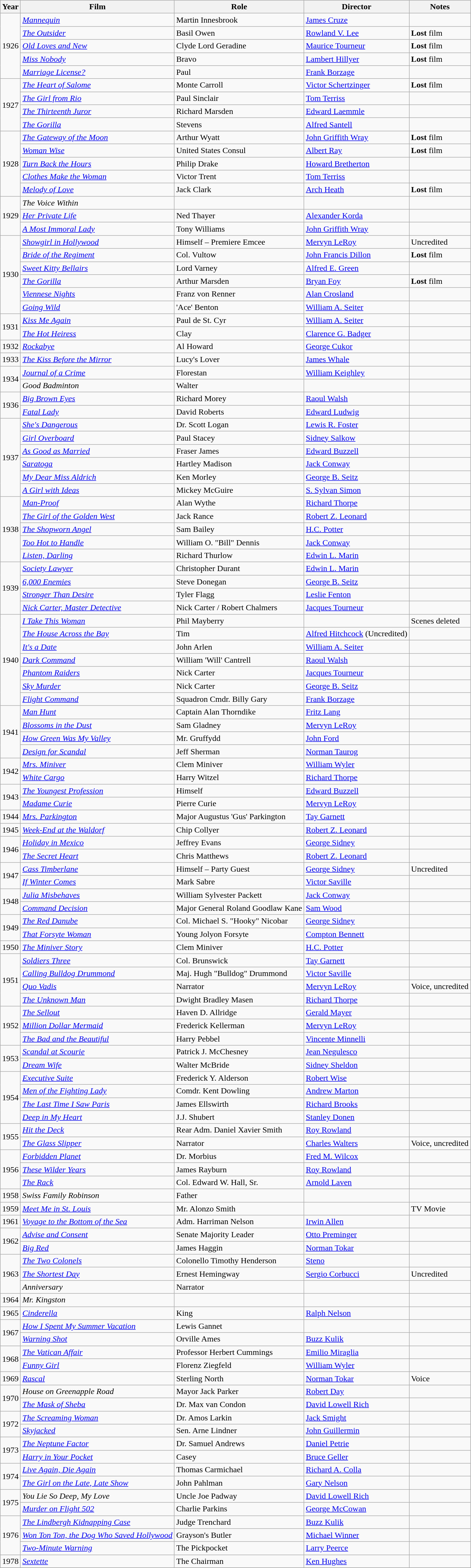<table class="wikitable sortable">
<tr>
<th>Year</th>
<th>Film</th>
<th>Role</th>
<th>Director</th>
<th class="unsortable">Notes</th>
</tr>
<tr>
<td rowspan=5>1926</td>
<td><em><a href='#'>Mannequin</a></em></td>
<td>Martin Innesbrook</td>
<td><a href='#'>James Cruze</a></td>
<td></td>
</tr>
<tr>
<td data-sort-value="Outsider, The"><em><a href='#'>The Outsider</a></em></td>
<td>Basil Owen</td>
<td><a href='#'>Rowland V. Lee</a></td>
<td><strong>Lost</strong> film</td>
</tr>
<tr>
<td><em><a href='#'>Old Loves and New</a></em></td>
<td>Clyde Lord Geradine</td>
<td><a href='#'>Maurice Tourneur</a></td>
<td><strong>Lost</strong> film</td>
</tr>
<tr>
<td><em><a href='#'>Miss Nobody</a></em></td>
<td>Bravo</td>
<td><a href='#'>Lambert Hillyer</a></td>
<td><strong>Lost</strong> film</td>
</tr>
<tr>
<td><em><a href='#'>Marriage License?</a></em></td>
<td>Paul</td>
<td><a href='#'>Frank Borzage</a></td>
<td></td>
</tr>
<tr>
<td rowspan=4>1927</td>
<td data-sort-value="Heart of Salome, The"><em><a href='#'>The Heart of Salome</a></em></td>
<td>Monte Carroll</td>
<td><a href='#'>Victor Schertzinger</a></td>
<td><strong>Lost</strong> film</td>
</tr>
<tr>
<td data-sort-value="Girl from Rio, The"><em><a href='#'>The Girl from Rio</a></em></td>
<td>Paul Sinclair</td>
<td><a href='#'>Tom Terriss</a></td>
<td></td>
</tr>
<tr>
<td data-sort-value="Thirteenth Juror, The"><em><a href='#'>The Thirteenth Juror</a></em></td>
<td>Richard Marsden</td>
<td><a href='#'>Edward Laemmle</a></td>
<td></td>
</tr>
<tr>
<td data-sort-value="Gorilla, The"><em><a href='#'>The Gorilla</a></em></td>
<td>Stevens</td>
<td><a href='#'>Alfred Santell</a></td>
<td></td>
</tr>
<tr>
<td rowspan=5>1928</td>
<td data-sort-value="Gateway of the Moon, The"><em><a href='#'>The Gateway of the Moon</a></em></td>
<td>Arthur Wyatt</td>
<td><a href='#'>John Griffith Wray</a></td>
<td><strong>Lost</strong> film</td>
</tr>
<tr>
<td><em><a href='#'>Woman Wise</a></em></td>
<td>United States Consul</td>
<td><a href='#'>Albert Ray</a></td>
<td><strong>Lost</strong> film</td>
</tr>
<tr>
<td><em><a href='#'>Turn Back the Hours</a></em></td>
<td>Philip Drake</td>
<td><a href='#'>Howard Bretherton</a></td>
<td></td>
</tr>
<tr>
<td><em><a href='#'>Clothes Make the Woman</a></em></td>
<td>Victor Trent</td>
<td><a href='#'>Tom Terriss</a></td>
<td></td>
</tr>
<tr>
<td><em><a href='#'>Melody of Love</a></em></td>
<td>Jack Clark</td>
<td><a href='#'>Arch Heath</a></td>
<td><strong>Lost</strong> film</td>
</tr>
<tr>
<td rowspan=3>1929</td>
<td data-sort-value="Voice Within, The"><em>The Voice Within</em></td>
<td></td>
<td></td>
<td></td>
</tr>
<tr>
<td><em><a href='#'>Her Private Life</a></em></td>
<td>Ned Thayer</td>
<td><a href='#'>Alexander Korda</a></td>
<td></td>
</tr>
<tr>
<td data-sort-value="Most Immoral Lady, A"><em><a href='#'>A Most Immoral Lady</a></em></td>
<td>Tony Williams</td>
<td><a href='#'>John Griffith Wray</a></td>
<td></td>
</tr>
<tr>
<td rowspan=6>1930</td>
<td><em><a href='#'>Showgirl in Hollywood</a></em></td>
<td>Himself – Premiere Emcee</td>
<td><a href='#'>Mervyn LeRoy</a></td>
<td>Uncredited</td>
</tr>
<tr>
<td><em><a href='#'>Bride of the Regiment</a></em></td>
<td>Col. Vultow</td>
<td><a href='#'>John Francis Dillon</a></td>
<td><strong>Lost</strong> film</td>
</tr>
<tr>
<td><em><a href='#'>Sweet Kitty Bellairs</a></em></td>
<td>Lord Varney</td>
<td><a href='#'>Alfred E. Green</a></td>
<td></td>
</tr>
<tr>
<td data-sort-value="Gorilla, The"><em><a href='#'>The Gorilla</a></em></td>
<td>Arthur Marsden</td>
<td><a href='#'>Bryan Foy</a></td>
<td><strong>Lost</strong> film</td>
</tr>
<tr>
<td><em><a href='#'>Viennese Nights</a></em></td>
<td>Franz von Renner</td>
<td><a href='#'>Alan Crosland</a></td>
<td></td>
</tr>
<tr>
<td><em><a href='#'>Going Wild</a></em></td>
<td>'Ace' Benton</td>
<td><a href='#'>William A. Seiter</a></td>
<td></td>
</tr>
<tr>
<td rowspan=2>1931</td>
<td><em><a href='#'>Kiss Me Again</a></em></td>
<td>Paul de St. Cyr</td>
<td><a href='#'>William A. Seiter</a></td>
<td></td>
</tr>
<tr>
<td data-sort-value="Hot Heiress, The"><em><a href='#'>The Hot Heiress</a></em></td>
<td>Clay</td>
<td><a href='#'>Clarence G. Badger</a></td>
<td></td>
</tr>
<tr>
<td>1932</td>
<td><em><a href='#'>Rockabye</a></em></td>
<td>Al Howard</td>
<td><a href='#'>George Cukor</a></td>
<td></td>
</tr>
<tr>
<td>1933</td>
<td data-sort-value="Kiss Before the Mirror, The"><em><a href='#'>The Kiss Before the Mirror</a></em></td>
<td>Lucy's Lover</td>
<td><a href='#'>James Whale</a></td>
<td></td>
</tr>
<tr>
<td rowspan=2>1934</td>
<td><em><a href='#'>Journal of a Crime</a></em></td>
<td>Florestan</td>
<td><a href='#'>William Keighley</a></td>
<td></td>
</tr>
<tr>
<td><em>Good Badminton</em></td>
<td>Walter</td>
<td></td>
<td></td>
</tr>
<tr>
<td rowspan=2>1936</td>
<td><em><a href='#'>Big Brown Eyes</a></em></td>
<td>Richard Morey</td>
<td><a href='#'>Raoul Walsh</a></td>
<td></td>
</tr>
<tr>
<td><em><a href='#'>Fatal Lady</a></em></td>
<td>David Roberts</td>
<td><a href='#'>Edward Ludwig</a></td>
<td></td>
</tr>
<tr>
<td rowspan=6>1937</td>
<td><em><a href='#'>She's Dangerous</a></em></td>
<td>Dr. Scott Logan</td>
<td><a href='#'>Lewis R. Foster</a></td>
<td></td>
</tr>
<tr>
<td><em><a href='#'>Girl Overboard</a></em></td>
<td>Paul Stacey</td>
<td><a href='#'>Sidney Salkow</a></td>
<td></td>
</tr>
<tr>
<td><em><a href='#'>As Good as Married</a></em></td>
<td>Fraser James</td>
<td><a href='#'>Edward Buzzell</a></td>
<td></td>
</tr>
<tr>
<td><em><a href='#'>Saratoga</a></em></td>
<td>Hartley Madison</td>
<td><a href='#'>Jack Conway</a></td>
<td></td>
</tr>
<tr>
<td><em><a href='#'>My Dear Miss Aldrich</a></em></td>
<td>Ken Morley</td>
<td><a href='#'>George B. Seitz</a></td>
<td></td>
</tr>
<tr>
<td data-sort-value="Girl with Ideas, A"><em><a href='#'>A Girl with Ideas</a></em></td>
<td>Mickey McGuire</td>
<td><a href='#'>S. Sylvan Simon</a></td>
<td></td>
</tr>
<tr>
<td rowspan=5>1938</td>
<td><em><a href='#'>Man-Proof</a></em></td>
<td>Alan Wythe</td>
<td><a href='#'>Richard Thorpe</a></td>
<td></td>
</tr>
<tr>
<td data-sort-value="Girl of the Golden West, The"><em><a href='#'>The Girl of the Golden West</a></em></td>
<td>Jack Rance</td>
<td><a href='#'>Robert Z. Leonard</a></td>
<td></td>
</tr>
<tr>
<td data-sort-value="Shopworn Angel, The"><em><a href='#'>The Shopworn Angel</a></em></td>
<td>Sam Bailey</td>
<td><a href='#'>H.C. Potter</a></td>
<td></td>
</tr>
<tr>
<td><em><a href='#'>Too Hot to Handle</a></em></td>
<td>William O. "Bill" Dennis</td>
<td><a href='#'>Jack Conway</a></td>
<td></td>
</tr>
<tr>
<td><em><a href='#'>Listen, Darling</a></em></td>
<td>Richard Thurlow</td>
<td><a href='#'>Edwin L. Marin</a></td>
<td></td>
</tr>
<tr>
<td rowspan=4>1939</td>
<td><em><a href='#'>Society Lawyer</a></em></td>
<td>Christopher Durant</td>
<td><a href='#'>Edwin L. Marin</a></td>
<td></td>
</tr>
<tr>
<td><em><a href='#'>6,000 Enemies</a></em></td>
<td>Steve Donegan</td>
<td><a href='#'>George B. Seitz</a></td>
<td></td>
</tr>
<tr>
<td><em><a href='#'>Stronger Than Desire</a></em></td>
<td>Tyler Flagg</td>
<td><a href='#'>Leslie Fenton</a></td>
<td></td>
</tr>
<tr>
<td><em><a href='#'>Nick Carter, Master Detective</a></em></td>
<td>Nick Carter / Robert Chalmers</td>
<td><a href='#'>Jacques Tourneur</a></td>
<td></td>
</tr>
<tr>
<td rowspan=7>1940</td>
<td><em><a href='#'>I Take This Woman</a></em></td>
<td>Phil Mayberry</td>
<td></td>
<td>Scenes deleted</td>
</tr>
<tr>
<td data-sort-value="House Across the Bay, The"><em><a href='#'>The House Across the Bay</a></em></td>
<td>Tim</td>
<td><a href='#'>Alfred Hitchcock</a> (Uncredited)</td>
<td></td>
</tr>
<tr>
<td><em><a href='#'>It's a Date</a></em></td>
<td>John Arlen</td>
<td><a href='#'>William A. Seiter</a></td>
<td></td>
</tr>
<tr>
<td><em><a href='#'>Dark Command</a></em></td>
<td>William 'Will' Cantrell</td>
<td><a href='#'>Raoul Walsh</a></td>
<td></td>
</tr>
<tr>
<td><em><a href='#'>Phantom Raiders</a></em></td>
<td>Nick Carter</td>
<td><a href='#'>Jacques Tourneur</a></td>
<td></td>
</tr>
<tr>
<td><em><a href='#'>Sky Murder</a></em></td>
<td>Nick Carter</td>
<td><a href='#'>George B. Seitz</a></td>
<td></td>
</tr>
<tr>
<td><em><a href='#'>Flight Command</a></em></td>
<td>Squadron Cmdr. Billy Gary</td>
<td><a href='#'>Frank Borzage</a></td>
<td></td>
</tr>
<tr>
<td rowspan=4>1941</td>
<td><em><a href='#'>Man Hunt</a></em></td>
<td>Captain Alan Thorndike</td>
<td><a href='#'>Fritz Lang</a></td>
<td></td>
</tr>
<tr>
<td><em><a href='#'>Blossoms in the Dust</a></em></td>
<td>Sam Gladney</td>
<td><a href='#'>Mervyn LeRoy</a></td>
<td></td>
</tr>
<tr>
<td><em><a href='#'>How Green Was My Valley</a></em></td>
<td>Mr. Gruffydd</td>
<td><a href='#'>John Ford</a></td>
<td></td>
</tr>
<tr>
<td><em><a href='#'>Design for Scandal</a></em></td>
<td>Jeff Sherman</td>
<td><a href='#'>Norman Taurog</a></td>
<td></td>
</tr>
<tr>
<td rowspan=2>1942</td>
<td><em><a href='#'>Mrs. Miniver</a></em></td>
<td>Clem Miniver</td>
<td><a href='#'>William Wyler</a></td>
<td></td>
</tr>
<tr>
<td><em><a href='#'>White Cargo</a></em></td>
<td>Harry Witzel</td>
<td><a href='#'>Richard Thorpe</a></td>
<td></td>
</tr>
<tr>
<td rowspan=2>1943</td>
<td data-sort-value="Youngest Profession, The"><em><a href='#'>The Youngest Profession</a></em></td>
<td>Himself</td>
<td><a href='#'>Edward Buzzell</a></td>
<td></td>
</tr>
<tr>
<td><em><a href='#'>Madame Curie</a></em></td>
<td>Pierre Curie</td>
<td><a href='#'>Mervyn LeRoy</a></td>
<td></td>
</tr>
<tr>
<td>1944</td>
<td><em><a href='#'>Mrs. Parkington</a></em></td>
<td>Major Augustus 'Gus' Parkington</td>
<td><a href='#'>Tay Garnett</a></td>
<td></td>
</tr>
<tr>
<td>1945</td>
<td><em><a href='#'>Week-End at the Waldorf</a></em></td>
<td>Chip Collyer</td>
<td><a href='#'>Robert Z. Leonard</a></td>
<td></td>
</tr>
<tr>
<td rowspan=2>1946</td>
<td><em><a href='#'>Holiday in Mexico</a></em></td>
<td>Jeffrey Evans</td>
<td><a href='#'>George Sidney</a></td>
<td></td>
</tr>
<tr>
<td data-sort-value="Secret Heart, The"><em><a href='#'>The Secret Heart</a></em></td>
<td>Chris Matthews</td>
<td><a href='#'>Robert Z. Leonard</a></td>
<td></td>
</tr>
<tr>
<td rowspan=2>1947</td>
<td><em><a href='#'>Cass Timberlane</a></em></td>
<td>Himself – Party Guest</td>
<td><a href='#'>George Sidney</a></td>
<td>Uncredited</td>
</tr>
<tr>
<td><em><a href='#'>If Winter Comes</a></em></td>
<td>Mark Sabre</td>
<td><a href='#'>Victor Saville</a></td>
<td></td>
</tr>
<tr>
<td rowspan=2>1948</td>
<td><em><a href='#'>Julia Misbehaves</a></em></td>
<td>William Sylvester Packett</td>
<td><a href='#'>Jack Conway</a></td>
<td></td>
</tr>
<tr>
<td><em><a href='#'>Command Decision</a></em></td>
<td>Major General Roland Goodlaw Kane</td>
<td><a href='#'>Sam Wood</a></td>
<td></td>
</tr>
<tr>
<td rowspan=2>1949</td>
<td data-sort-value="Red Danube, The"><em><a href='#'>The Red Danube</a></em></td>
<td>Col. Michael S. "Hooky" Nicobar</td>
<td><a href='#'>George Sidney</a></td>
<td></td>
</tr>
<tr>
<td><em><a href='#'>That Forsyte Woman</a></em></td>
<td>Young Jolyon Forsyte</td>
<td><a href='#'>Compton Bennett</a></td>
<td></td>
</tr>
<tr>
<td>1950</td>
<td data-sort-value="Miniver Story, The"><em><a href='#'>The Miniver Story</a></em></td>
<td>Clem Miniver</td>
<td><a href='#'>H.C. Potter</a></td>
<td></td>
</tr>
<tr>
<td rowspan=4>1951</td>
<td><em><a href='#'>Soldiers Three</a></em></td>
<td>Col. Brunswick</td>
<td><a href='#'>Tay Garnett</a></td>
<td></td>
</tr>
<tr>
<td><em><a href='#'>Calling Bulldog Drummond</a></em></td>
<td>Maj. Hugh "Bulldog" Drummond</td>
<td><a href='#'>Victor Saville</a></td>
<td></td>
</tr>
<tr>
<td><em><a href='#'>Quo Vadis</a></em></td>
<td>Narrator</td>
<td><a href='#'>Mervyn LeRoy</a></td>
<td>Voice, uncredited</td>
</tr>
<tr>
<td data-sort-value="Unknown Man, The"><em><a href='#'>The Unknown Man</a></em></td>
<td>Dwight Bradley Masen</td>
<td><a href='#'>Richard Thorpe</a></td>
<td></td>
</tr>
<tr>
<td rowspan=3>1952</td>
<td data-sort-value="Sellout, The"><em><a href='#'>The Sellout</a></em></td>
<td>Haven D. Allridge</td>
<td><a href='#'>Gerald Mayer</a></td>
<td></td>
</tr>
<tr>
<td><em><a href='#'>Million Dollar Mermaid</a></em></td>
<td>Frederick Kellerman</td>
<td><a href='#'>Mervyn LeRoy</a></td>
<td></td>
</tr>
<tr>
<td data-sort-value="Bad and the Beautiful, The"><em><a href='#'>The Bad and the Beautiful</a></em></td>
<td>Harry Pebbel</td>
<td><a href='#'>Vincente Minnelli</a></td>
<td></td>
</tr>
<tr>
<td rowspan=2>1953</td>
<td><em><a href='#'>Scandal at Scourie</a></em></td>
<td>Patrick J. McChesney</td>
<td><a href='#'>Jean Negulesco</a></td>
<td></td>
</tr>
<tr>
<td><em><a href='#'>Dream Wife</a></em></td>
<td>Walter McBride</td>
<td><a href='#'>Sidney Sheldon</a></td>
<td></td>
</tr>
<tr>
<td rowspan=4>1954</td>
<td><em><a href='#'>Executive Suite</a></em></td>
<td>Frederick Y. Alderson</td>
<td><a href='#'>Robert Wise</a></td>
<td></td>
</tr>
<tr>
<td><em><a href='#'>Men of the Fighting Lady</a></em></td>
<td>Comdr. Kent Dowling</td>
<td><a href='#'>Andrew Marton</a></td>
<td></td>
</tr>
<tr>
<td data-sort-value="Last Time I Saw Paris, The"><em><a href='#'>The Last Time I Saw Paris</a></em></td>
<td>James Ellswirth</td>
<td><a href='#'>Richard Brooks</a></td>
<td></td>
</tr>
<tr>
<td><em><a href='#'>Deep in My Heart</a></em></td>
<td>J.J. Shubert</td>
<td><a href='#'>Stanley Donen</a></td>
<td></td>
</tr>
<tr>
<td rowspan=2>1955</td>
<td><em><a href='#'>Hit the Deck</a></em></td>
<td>Rear Adm. Daniel Xavier Smith</td>
<td><a href='#'>Roy Rowland</a></td>
<td></td>
</tr>
<tr>
<td data-sort-value="Glass Slipper, The"><em><a href='#'>The Glass Slipper</a></em></td>
<td>Narrator</td>
<td><a href='#'>Charles Walters</a></td>
<td>Voice, uncredited</td>
</tr>
<tr>
<td rowspan=3>1956</td>
<td><em><a href='#'>Forbidden Planet</a></em></td>
<td>Dr. Morbius</td>
<td><a href='#'>Fred M. Wilcox</a></td>
<td></td>
</tr>
<tr>
<td><em><a href='#'>These Wilder Years</a></em></td>
<td>James Rayburn</td>
<td><a href='#'>Roy Rowland</a></td>
<td></td>
</tr>
<tr>
<td data-sort-value="Rack, The"><em><a href='#'>The Rack</a></em></td>
<td>Col. Edward W. Hall, Sr.</td>
<td><a href='#'>Arnold Laven</a></td>
<td></td>
</tr>
<tr>
<td>1958</td>
<td><em>Swiss Family Robinson</em></td>
<td>Father</td>
<td></td>
<td></td>
</tr>
<tr>
<td>1959</td>
<td><em><a href='#'>Meet Me in St. Louis</a></em></td>
<td>Mr. Alonzo Smith</td>
<td></td>
<td>TV Movie</td>
</tr>
<tr>
<td>1961</td>
<td><em><a href='#'>Voyage to the Bottom of the Sea</a></em></td>
<td>Adm. Harriman Nelson</td>
<td><a href='#'>Irwin Allen</a></td>
<td></td>
</tr>
<tr>
<td rowspan=2>1962</td>
<td><em><a href='#'>Advise and Consent</a></em></td>
<td>Senate Majority Leader</td>
<td><a href='#'>Otto Preminger</a></td>
<td></td>
</tr>
<tr>
<td><em><a href='#'>Big Red</a></em></td>
<td>James Haggin</td>
<td><a href='#'>Norman Tokar</a></td>
<td></td>
</tr>
<tr>
<td rowspan=3>1963</td>
<td data-sort-value="Two Colonels, The"><em><a href='#'>The Two Colonels</a></em></td>
<td>Colonello Timothy Henderson</td>
<td><a href='#'>Steno</a></td>
<td></td>
</tr>
<tr>
<td data-sort-value="Shortest Day, The"><em><a href='#'>The Shortest Day</a></em></td>
<td>Ernest Hemingway</td>
<td><a href='#'>Sergio Corbucci</a></td>
<td>Uncredited</td>
</tr>
<tr>
<td><em>Anniversary</em></td>
<td>Narrator</td>
<td></td>
<td></td>
</tr>
<tr>
<td>1964</td>
<td><em>Mr. Kingston</em></td>
<td></td>
<td></td>
<td></td>
</tr>
<tr>
<td>1965</td>
<td><em><a href='#'>Cinderella</a></em></td>
<td>King</td>
<td><a href='#'>Ralph Nelson</a></td>
<td></td>
</tr>
<tr>
<td rowspan=2>1967</td>
<td><em><a href='#'>How I Spent My Summer Vacation</a></em></td>
<td>Lewis Gannet</td>
<td></td>
<td></td>
</tr>
<tr>
<td><em><a href='#'>Warning Shot</a></em></td>
<td>Orville Ames</td>
<td><a href='#'>Buzz Kulik</a></td>
<td></td>
</tr>
<tr>
<td rowspan=2>1968</td>
<td data-sort-value="Vatican Affair, The"><em><a href='#'>The Vatican Affair</a></em></td>
<td>Professor Herbert Cummings</td>
<td><a href='#'>Emilio Miraglia</a></td>
<td></td>
</tr>
<tr>
<td><em><a href='#'>Funny Girl</a></em></td>
<td>Florenz Ziegfeld</td>
<td><a href='#'>William Wyler</a></td>
<td></td>
</tr>
<tr>
<td>1969</td>
<td><em><a href='#'>Rascal</a></em></td>
<td>Sterling North</td>
<td><a href='#'>Norman Tokar</a></td>
<td>Voice</td>
</tr>
<tr>
<td rowspan=2>1970</td>
<td><em>House on Greenapple Road</em></td>
<td>Mayor Jack Parker</td>
<td><a href='#'>Robert Day</a></td>
<td></td>
</tr>
<tr>
<td data-sort-value="Mask of Sheba, The"><em><a href='#'>The Mask of Sheba</a></em></td>
<td>Dr. Max van Condon</td>
<td><a href='#'>David Lowell Rich</a></td>
<td></td>
</tr>
<tr>
<td rowspan=2>1972</td>
<td data-sort-value="Screaming Woman, The"><em><a href='#'>The Screaming Woman</a></em></td>
<td>Dr. Amos Larkin</td>
<td><a href='#'>Jack Smight</a></td>
<td></td>
</tr>
<tr>
<td><em><a href='#'>Skyjacked</a></em></td>
<td>Sen. Arne Lindner</td>
<td><a href='#'>John Guillermin</a></td>
<td></td>
</tr>
<tr>
<td rowspan=2>1973</td>
<td data-sort-value="Neptune Factor, The"><em><a href='#'>The Neptune Factor</a></em></td>
<td>Dr. Samuel Andrews</td>
<td><a href='#'>Daniel Petrie</a></td>
<td></td>
</tr>
<tr>
<td><em><a href='#'>Harry in Your Pocket</a></em></td>
<td>Casey</td>
<td><a href='#'>Bruce Geller</a></td>
<td></td>
</tr>
<tr>
<td rowspan=2>1974</td>
<td><em><a href='#'>Live Again, Die Again</a></em></td>
<td>Thomas Carmichael</td>
<td><a href='#'>Richard A. Colla</a></td>
<td></td>
</tr>
<tr>
<td data-sort-value="Girl on the Late, Late Show, The"><em><a href='#'>The Girl on the Late, Late Show</a></em></td>
<td>John Pahlman</td>
<td><a href='#'>Gary Nelson</a></td>
<td></td>
</tr>
<tr>
<td rowspan=2>1975</td>
<td><em>You Lie So Deep, My Love</em></td>
<td>Uncle Joe Padway</td>
<td><a href='#'>David Lowell Rich</a></td>
<td></td>
</tr>
<tr>
<td><em><a href='#'>Murder on Flight 502</a></em></td>
<td>Charlie Parkins</td>
<td><a href='#'>George McCowan</a></td>
<td></td>
</tr>
<tr>
<td rowspan=3>1976</td>
<td data-sort-value="Lindbergh Kidnapping Case, The"><em><a href='#'>The Lindbergh Kidnapping Case</a></em></td>
<td>Judge Trenchard</td>
<td><a href='#'>Buzz Kulik</a></td>
<td></td>
</tr>
<tr>
<td><em><a href='#'>Won Ton Ton, the Dog Who Saved Hollywood</a></em></td>
<td>Grayson's Butler</td>
<td><a href='#'>Michael Winner</a></td>
<td></td>
</tr>
<tr>
<td><em><a href='#'>Two-Minute Warning</a></em></td>
<td>The Pickpocket</td>
<td><a href='#'>Larry Peerce</a></td>
<td></td>
</tr>
<tr>
<td>1978</td>
<td><em><a href='#'>Sextette</a></em></td>
<td>The Chairman</td>
<td><a href='#'>Ken Hughes</a></td>
<td></td>
</tr>
<tr>
</tr>
</table>
